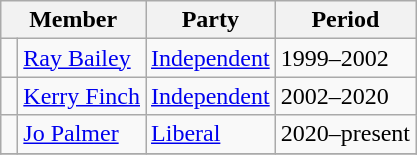<table class="wikitable">
<tr>
<th colspan="2">Member</th>
<th>Party</th>
<th>Period</th>
</tr>
<tr>
<td> </td>
<td><a href='#'>Ray Bailey</a></td>
<td><a href='#'>Independent</a></td>
<td>1999–2002</td>
</tr>
<tr>
<td> </td>
<td><a href='#'>Kerry Finch</a></td>
<td><a href='#'>Independent</a></td>
<td>2002–2020</td>
</tr>
<tr>
<td> </td>
<td><a href='#'>Jo Palmer</a></td>
<td><a href='#'>Liberal</a></td>
<td>2020–present</td>
</tr>
<tr>
</tr>
</table>
